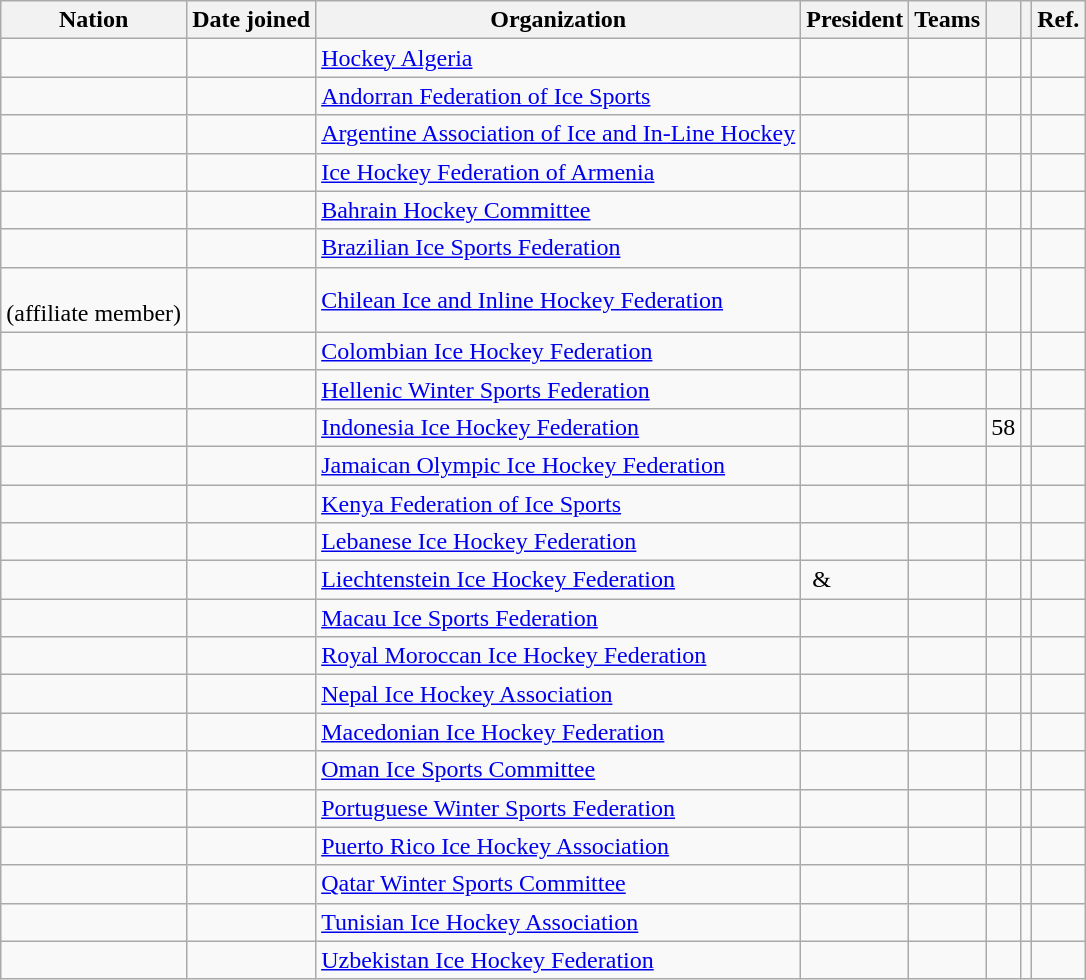<table class="wikitable sortable">
<tr>
<th>Nation</th>
<th>Date joined</th>
<th>Organization</th>
<th>President</th>
<th class="unsortable">Teams</th>
<th></th>
<th></th>
<th class="unsortable">Ref.</th>
</tr>
<tr>
<td></td>
<td></td>
<td><a href='#'>Hockey Algeria</a></td>
<td></td>
<td></td>
<td align=center></td>
<td align=center></td>
<td align=center></td>
</tr>
<tr>
<td></td>
<td></td>
<td><a href='#'>Andorran Federation of Ice Sports</a></td>
<td></td>
<td></td>
<td align=center></td>
<td align=center></td>
<td align=center></td>
</tr>
<tr>
<td></td>
<td></td>
<td><a href='#'>Argentine Association of Ice and In-Line Hockey</a></td>
<td></td>
<td></td>
<td align=center></td>
<td align=center></td>
<td align=center></td>
</tr>
<tr>
<td></td>
<td></td>
<td><a href='#'>Ice Hockey Federation of Armenia</a></td>
<td></td>
<td></td>
<td align=center></td>
<td align=center></td>
<td align=center></td>
</tr>
<tr>
<td></td>
<td></td>
<td><a href='#'>Bahrain Hockey Committee</a></td>
<td></td>
<td></td>
<td align=center></td>
<td align=center></td>
<td align=center></td>
</tr>
<tr>
<td></td>
<td></td>
<td><a href='#'>Brazilian Ice Sports Federation</a></td>
<td></td>
<td></td>
<td align=center></td>
<td align=center></td>
<td align=center></td>
</tr>
<tr>
<td><br>(affiliate member)</td>
<td></td>
<td><a href='#'>Chilean Ice and Inline Hockey Federation</a></td>
<td></td>
<td></td>
<td align=center></td>
<td align=center></td>
<td align=center></td>
</tr>
<tr>
<td></td>
<td></td>
<td><a href='#'>Colombian Ice Hockey Federation</a></td>
<td></td>
<td></td>
<td align=center></td>
<td align=center></td>
<td align=center></td>
</tr>
<tr>
<td></td>
<td></td>
<td><a href='#'>Hellenic Winter Sports Federation</a></td>
<td></td>
<td></td>
<td align=center></td>
<td align=center></td>
<td align=center></td>
</tr>
<tr>
<td></td>
<td></td>
<td><a href='#'>Indonesia Ice Hockey Federation</a></td>
<td></td>
<td></td>
<td align=center>58</td>
<td align=center></td>
<td align=center></td>
</tr>
<tr>
<td></td>
<td></td>
<td><a href='#'>Jamaican Olympic Ice Hockey Federation</a></td>
<td></td>
<td></td>
<td align=center></td>
<td align=center></td>
<td align=center></td>
</tr>
<tr>
<td></td>
<td></td>
<td><a href='#'>Kenya Federation of Ice Sports</a></td>
<td></td>
<td></td>
<td align=center></td>
<td align=center></td>
<td align=center></td>
</tr>
<tr>
<td></td>
<td></td>
<td><a href='#'>Lebanese Ice Hockey Federation</a></td>
<td></td>
<td></td>
<td align=center></td>
<td align=center></td>
<td align=center></td>
</tr>
<tr>
<td></td>
<td></td>
<td><a href='#'>Liechtenstein Ice Hockey Federation</a></td>
<td> &<br></td>
<td></td>
<td align=center></td>
<td align=center></td>
<td align=center></td>
</tr>
<tr>
<td></td>
<td></td>
<td><a href='#'>Macau Ice Sports Federation</a></td>
<td></td>
<td></td>
<td align=center></td>
<td align=center></td>
<td align=center></td>
</tr>
<tr>
<td></td>
<td></td>
<td><a href='#'>Royal Moroccan Ice Hockey Federation</a></td>
<td></td>
<td></td>
<td align=center></td>
<td align=center></td>
<td align=center></td>
</tr>
<tr>
<td></td>
<td></td>
<td><a href='#'>Nepal Ice Hockey Association</a></td>
<td></td>
<td></td>
<td align=center></td>
<td align=center></td>
<td align=center></td>
</tr>
<tr>
<td></td>
<td></td>
<td><a href='#'>Macedonian Ice Hockey Federation</a></td>
<td></td>
<td></td>
<td align=center></td>
<td align=center></td>
<td align=center></td>
</tr>
<tr>
<td></td>
<td></td>
<td><a href='#'>Oman Ice Sports Committee</a></td>
<td></td>
<td></td>
<td align=center></td>
<td align=center></td>
<td align=center></td>
</tr>
<tr>
<td></td>
<td></td>
<td><a href='#'>Portuguese Winter Sports Federation</a></td>
<td></td>
<td></td>
<td align=center></td>
<td align=center></td>
<td align=center></td>
</tr>
<tr>
<td></td>
<td></td>
<td><a href='#'>Puerto Rico Ice Hockey Association</a></td>
<td></td>
<td></td>
<td align=center></td>
<td align=center></td>
<td align=center></td>
</tr>
<tr>
<td></td>
<td></td>
<td><a href='#'>Qatar Winter Sports Committee</a></td>
<td></td>
<td></td>
<td align=center></td>
<td align=center></td>
<td align=center></td>
</tr>
<tr>
<td></td>
<td></td>
<td><a href='#'>Tunisian Ice Hockey Association</a></td>
<td></td>
<td></td>
<td align=center></td>
<td align=center></td>
<td align=center></td>
</tr>
<tr>
<td></td>
<td></td>
<td><a href='#'>Uzbekistan Ice Hockey Federation</a></td>
<td></td>
<td></td>
<td align=center></td>
<td align=center></td>
<td align=center></td>
</tr>
</table>
